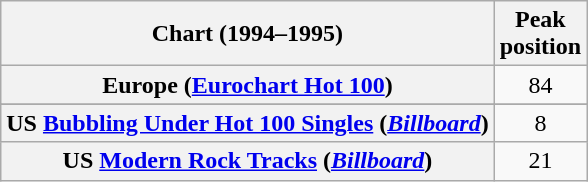<table class="wikitable sortable plainrowheaders" style="text-align:center">
<tr>
<th>Chart (1994–1995)</th>
<th>Peak<br>position</th>
</tr>
<tr>
<th scope="row">Europe (<a href='#'>Eurochart Hot 100</a>)</th>
<td>84</td>
</tr>
<tr>
</tr>
<tr>
</tr>
<tr>
<th scope="row">US <a href='#'>Bubbling Under Hot 100 Singles</a> (<em><a href='#'>Billboard</a></em>)</th>
<td>8</td>
</tr>
<tr>
<th scope="row">US <a href='#'>Modern Rock Tracks</a> (<em><a href='#'>Billboard</a></em>)</th>
<td>21</td>
</tr>
</table>
